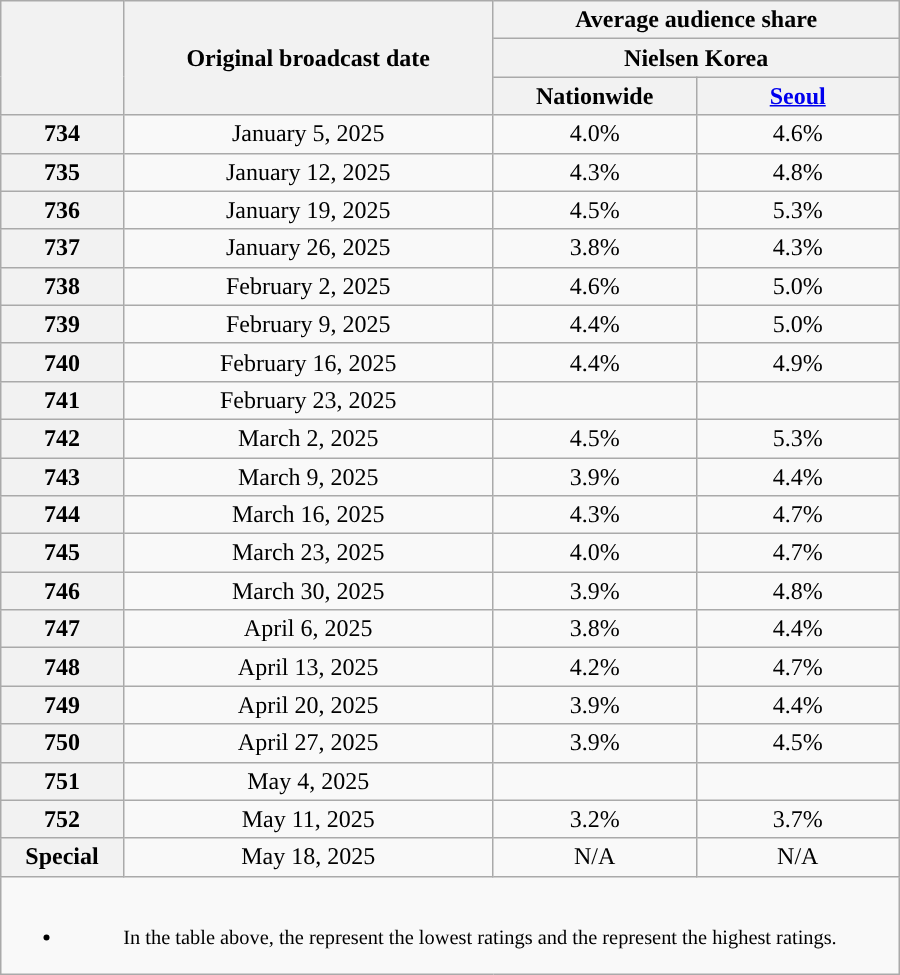<table class="wikitable sortable" style="margin-left:auto; margin-right:auto; width:600px; text-align:center">
<tr>
<th scope="col" rowspan="3"></th>
<th scope="col" rowspan="3">Original broadcast date</th>
<th scope="col" colspan="2">Average audience share</th>
</tr>
<tr>
<th scope="col" colspan="2">Nielsen Korea</th>
</tr>
<tr>
<th scope="col" style="width:8em">Nationwide</th>
<th scope="col" style="width:8em"><a href='#'>Seoul</a></th>
</tr>
<tr>
<th scope="col">734</th>
<td>January 5, 2025</td>
<td>4.0% </td>
<td>4.6% </td>
</tr>
<tr>
<th scope="col">735</th>
<td>January 12, 2025</td>
<td>4.3% </td>
<td>4.8% </td>
</tr>
<tr>
<th scope="col">736</th>
<td>January 19, 2025</td>
<td>4.5% </td>
<td>5.3% </td>
</tr>
<tr>
<th scope="col">737</th>
<td>January 26, 2025</td>
<td>3.8% </td>
<td>4.3% </td>
</tr>
<tr>
<th scope="col">738</th>
<td>February 2, 2025</td>
<td>4.6% </td>
<td>5.0% </td>
</tr>
<tr>
<th scope="col">739</th>
<td>February 9, 2025</td>
<td>4.4% </td>
<td>5.0% </td>
</tr>
<tr>
<th scope="col">740</th>
<td>February 16, 2025</td>
<td>4.4% </td>
<td>4.9% </td>
</tr>
<tr>
<th scope="col">741</th>
<td>February 23, 2025</td>
<td><strong></strong> </td>
<td><strong></strong> </td>
</tr>
<tr>
<th scope="col'">742</th>
<td>March 2, 2025</td>
<td>4.5% </td>
<td>5.3% </td>
</tr>
<tr>
<th scope="col'">743</th>
<td>March 9, 2025</td>
<td>3.9% </td>
<td>4.4% </td>
</tr>
<tr>
<th scope="col'">744</th>
<td>March 16, 2025</td>
<td>4.3% </td>
<td>4.7% </td>
</tr>
<tr>
<th scope="col'">745</th>
<td>March 23, 2025</td>
<td>4.0% </td>
<td>4.7% </td>
</tr>
<tr>
<th scope="col'">746</th>
<td>March 30, 2025</td>
<td>3.9% </td>
<td>4.8% </td>
</tr>
<tr>
<th scope="col'">747</th>
<td>April 6, 2025</td>
<td>3.8% </td>
<td>4.4% </td>
</tr>
<tr>
<th scope="col'">748</th>
<td>April 13, 2025</td>
<td>4.2% </td>
<td>4.7% </td>
</tr>
<tr>
<th scope="col'">749</th>
<td>April 20, 2025</td>
<td>3.9% </td>
<td>4.4% </td>
</tr>
<tr>
<th scope="col'">750</th>
<td>April 27, 2025</td>
<td>3.9% </td>
<td>4.5% </td>
</tr>
<tr>
<th scope="col'">751</th>
<td>May 4, 2025</td>
<td><strong></strong> </td>
<td><strong></strong> </td>
</tr>
<tr>
<th scope="col'">752</th>
<td>May 11, 2025</td>
<td>3.2% </td>
<td>3.7% </td>
</tr>
<tr>
<th scope="col'">Special</th>
<td>May 18, 2025</td>
<td>N/A</td>
<td>N/A</td>
</tr>
<tr>
<td colspan="5" style="font-size:85%"><br><ul><li>In the table above, the <strong></strong> represent the lowest ratings and the <strong></strong> represent the highest ratings.</li></ul></td>
</tr>
</table>
